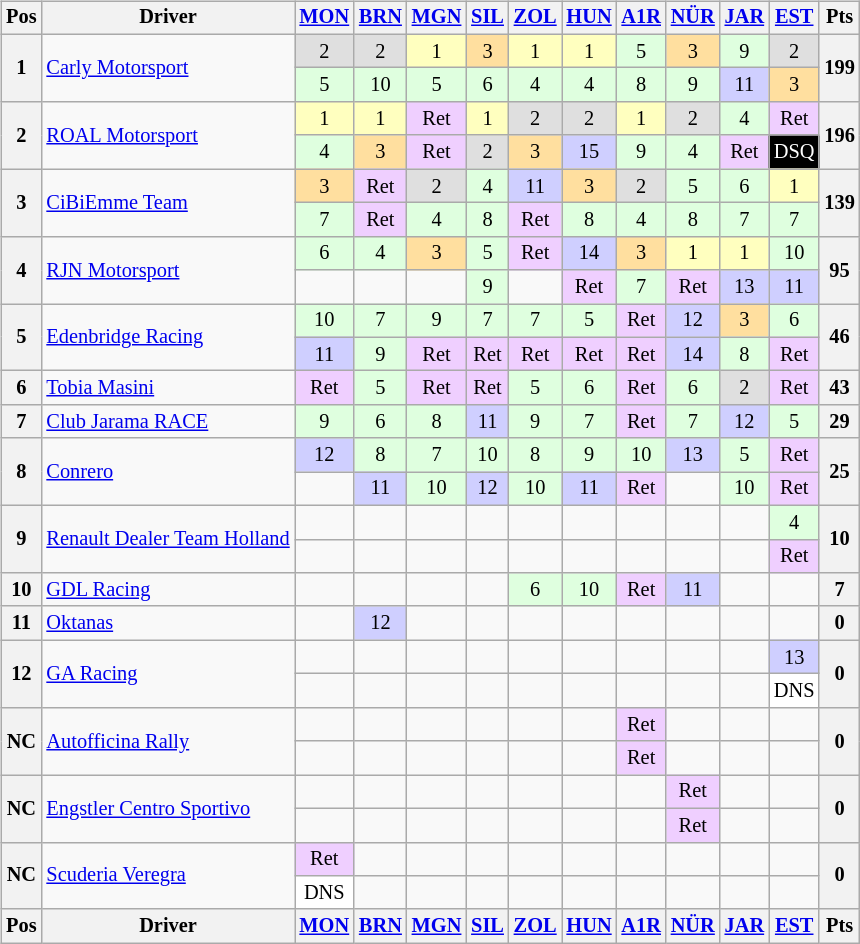<table>
<tr>
<td><br><table class="wikitable" style="font-size: 85%; text-align: center;">
<tr valign="top">
<th valign="middle">Pos</th>
<th valign="middle">Driver</th>
<th><a href='#'>MON</a><br></th>
<th><a href='#'>BRN</a><br></th>
<th><a href='#'>MGN</a><br></th>
<th><a href='#'>SIL</a><br></th>
<th><a href='#'>ZOL</a><br></th>
<th><a href='#'>HUN</a><br></th>
<th><a href='#'>A1R</a><br></th>
<th><a href='#'>NÜR</a><br></th>
<th><a href='#'>JAR</a><br></th>
<th><a href='#'>EST</a><br></th>
<th valign=middle>Pts</th>
</tr>
<tr>
<th rowspan=2>1</th>
<td rowspan=2 align=left><a href='#'>Carly Motorsport</a></td>
<td style="background:#DFDFDF;">2</td>
<td style="background:#DFDFDF;">2</td>
<td style="background:#FFFFBF;">1</td>
<td style="background:#FFDF9F;">3</td>
<td style="background:#FFFFBF;">1</td>
<td style="background:#FFFFBF;">1</td>
<td style="background:#DFFFDF;">5</td>
<td style="background:#FFDF9F;">3</td>
<td style="background:#DFFFDF;">9</td>
<td style="background:#DFDFDF;">2</td>
<th rowspan=2>199</th>
</tr>
<tr>
<td style="background:#DFFFDF;">5</td>
<td style="background:#DFFFDF;">10</td>
<td style="background:#DFFFDF;">5</td>
<td style="background:#DFFFDF;">6</td>
<td style="background:#DFFFDF;">4</td>
<td style="background:#DFFFDF;">4</td>
<td style="background:#DFFFDF;">8</td>
<td style="background:#DFFFDF;">9</td>
<td style="background:#CFCFFF;">11</td>
<td style="background:#FFDF9F;">3</td>
</tr>
<tr>
<th rowspan=2>2</th>
<td rowspan=2 align=left><a href='#'>ROAL Motorsport</a></td>
<td style="background:#FFFFBF;">1</td>
<td style="background:#FFFFBF;">1</td>
<td style="background:#EFCFFF;">Ret</td>
<td style="background:#FFFFBF;">1</td>
<td style="background:#DFDFDF;">2</td>
<td style="background:#DFDFDF;">2</td>
<td style="background:#FFFFBF;">1</td>
<td style="background:#DFDFDF;">2</td>
<td style="background:#DFFFDF;">4</td>
<td style="background:#EFCFFF;">Ret</td>
<th rowspan=2>196</th>
</tr>
<tr>
<td style="background:#DFFFDF;">4</td>
<td style="background:#FFDF9F;">3</td>
<td style="background:#EFCFFF;">Ret</td>
<td style="background:#DFDFDF;">2</td>
<td style="background:#FFDF9F;">3</td>
<td style="background:#CFCFFF;">15</td>
<td style="background:#DFFFDF;">9</td>
<td style="background:#DFFFDF;">4</td>
<td style="background:#EFCFFF;">Ret</td>
<td style="background:#000000; color:white">DSQ</td>
</tr>
<tr>
<th rowspan=2>3</th>
<td rowspan=2 align=left><a href='#'>CiBiEmme Team</a></td>
<td style="background:#FFDF9F;">3</td>
<td style="background:#EFCFFF;">Ret</td>
<td style="background:#DFDFDF;">2</td>
<td style="background:#DFFFDF;">4</td>
<td style="background:#CFCFFF;">11</td>
<td style="background:#FFDF9F;">3</td>
<td style="background:#DFDFDF;">2</td>
<td style="background:#DFFFDF;">5</td>
<td style="background:#DFFFDF;">6</td>
<td style="background:#FFFFBF;">1</td>
<th rowspan=2>139</th>
</tr>
<tr>
<td style="background:#DFFFDF;">7</td>
<td style="background:#EFCFFF;">Ret</td>
<td style="background:#DFFFDF;">4</td>
<td style="background:#DFFFDF;">8</td>
<td style="background:#EFCFFF;">Ret</td>
<td style="background:#DFFFDF;">8</td>
<td style="background:#DFFFDF;">4</td>
<td style="background:#DFFFDF;">8</td>
<td style="background:#DFFFDF;">7</td>
<td style="background:#DFFFDF;">7</td>
</tr>
<tr>
<th rowspan=2>4</th>
<td rowspan=2 align=left><a href='#'>RJN Motorsport</a></td>
<td style="background:#DFFFDF;">6</td>
<td style="background:#DFFFDF;">4</td>
<td style="background:#FFDF9F;">3</td>
<td style="background:#DFFFDF;">5</td>
<td style="background:#EFCFFF;">Ret</td>
<td style="background:#CFCFFF;">14</td>
<td style="background:#FFDF9F;">3</td>
<td style="background:#FFFFBF;">1</td>
<td style="background:#FFFFBF;">1</td>
<td style="background:#DFFFDF;">10</td>
<th rowspan=2>95</th>
</tr>
<tr>
<td></td>
<td></td>
<td></td>
<td style="background:#DFFFDF;">9</td>
<td></td>
<td style="background:#EFCFFF;">Ret</td>
<td style="background:#DFFFDF;">7</td>
<td style="background:#EFCFFF;">Ret</td>
<td style="background:#CFCFFF;">13</td>
<td style="background:#CFCFFF;">11</td>
</tr>
<tr>
<th rowspan=2>5</th>
<td rowspan=2 align=left><a href='#'>Edenbridge Racing</a></td>
<td style="background:#DFFFDF;">10</td>
<td style="background:#DFFFDF;">7</td>
<td style="background:#DFFFDF;">9</td>
<td style="background:#DFFFDF;">7</td>
<td style="background:#DFFFDF;">7</td>
<td style="background:#DFFFDF;">5</td>
<td style="background:#EFCFFF;">Ret</td>
<td style="background:#CFCFFF;">12</td>
<td style="background:#FFDF9F;">3</td>
<td style="background:#DFFFDF;">6</td>
<th rowspan=2>46</th>
</tr>
<tr>
<td style="background:#CFCFFF;">11</td>
<td style="background:#DFFFDF;">9</td>
<td style="background:#EFCFFF;">Ret</td>
<td style="background:#EFCFFF;">Ret</td>
<td style="background:#EFCFFF;">Ret</td>
<td style="background:#EFCFFF;">Ret</td>
<td style="background:#EFCFFF;">Ret</td>
<td style="background:#CFCFFF;">14</td>
<td style="background:#DFFFDF;">8</td>
<td style="background:#EFCFFF;">Ret</td>
</tr>
<tr>
<th>6</th>
<td align=left><a href='#'>Tobia Masini</a></td>
<td style="background:#EFCFFF;">Ret</td>
<td style="background:#DFFFDF;">5</td>
<td style="background:#EFCFFF;">Ret</td>
<td style="background:#EFCFFF;">Ret</td>
<td style="background:#DFFFDF;">5</td>
<td style="background:#DFFFDF;">6</td>
<td style="background:#EFCFFF;">Ret</td>
<td style="background:#DFFFDF;">6</td>
<td style="background:#DFDFDF;">2</td>
<td style="background:#EFCFFF;">Ret</td>
<th>43</th>
</tr>
<tr>
<th>7</th>
<td align=left><a href='#'>Club Jarama RACE</a></td>
<td style="background:#DFFFDF;">9</td>
<td style="background:#DFFFDF;">6</td>
<td style="background:#DFFFDF;">8</td>
<td style="background:#CFCFFF;">11</td>
<td style="background:#DFFFDF;">9</td>
<td style="background:#DFFFDF;">7</td>
<td style="background:#EFCFFF;">Ret</td>
<td style="background:#DFFFDF;">7</td>
<td style="background:#CFCFFF;">12</td>
<td style="background:#DFFFDF;">5</td>
<th>29</th>
</tr>
<tr>
<th rowspan=2>8</th>
<td rowspan=2 align=left><a href='#'>Conrero</a></td>
<td style="background:#CFCFFF;">12</td>
<td style="background:#DFFFDF;">8</td>
<td style="background:#DFFFDF;">7</td>
<td style="background:#DFFFDF;">10</td>
<td style="background:#DFFFDF;">8</td>
<td style="background:#DFFFDF;">9</td>
<td style="background:#DFFFDF;">10</td>
<td style="background:#CFCFFF;">13</td>
<td style="background:#DFFFDF;">5</td>
<td style="background:#EFCFFF;">Ret</td>
<th rowspan=2>25</th>
</tr>
<tr>
<td></td>
<td style="background:#CFCFFF;">11</td>
<td style="background:#DFFFDF;">10</td>
<td style="background:#CFCFFF;">12</td>
<td style="background:#DFFFDF;">10</td>
<td style="background:#CFCFFF;">11</td>
<td style="background:#EFCFFF;">Ret</td>
<td></td>
<td style="background:#DFFFDF;">10</td>
<td style="background:#EFCFFF;">Ret</td>
</tr>
<tr>
<th rowspan=2>9</th>
<td rowspan=2 align=left><a href='#'>Renault Dealer Team Holland</a></td>
<td></td>
<td></td>
<td></td>
<td></td>
<td></td>
<td></td>
<td></td>
<td></td>
<td></td>
<td style="background:#DFFFDF;">4</td>
<th rowspan=2>10</th>
</tr>
<tr>
<td></td>
<td></td>
<td></td>
<td></td>
<td></td>
<td></td>
<td></td>
<td></td>
<td></td>
<td style="background:#EFCFFF;">Ret</td>
</tr>
<tr>
<th>10</th>
<td align=left><a href='#'>GDL Racing</a></td>
<td></td>
<td></td>
<td></td>
<td></td>
<td style="background:#DFFFDF;">6</td>
<td style="background:#DFFFDF;">10</td>
<td style="background:#EFCFFF;">Ret</td>
<td style="background:#CFCFFF;">11</td>
<td></td>
<td></td>
<th>7</th>
</tr>
<tr>
<th>11</th>
<td align=left><a href='#'>Oktanas</a></td>
<td></td>
<td style="background:#CFCFFF;">12</td>
<td></td>
<td></td>
<td></td>
<td></td>
<td></td>
<td></td>
<td></td>
<td></td>
<th>0</th>
</tr>
<tr>
<th rowspan=2>12</th>
<td rowspan=2 align=left><a href='#'>GA Racing</a></td>
<td></td>
<td></td>
<td></td>
<td></td>
<td></td>
<td></td>
<td></td>
<td></td>
<td></td>
<td style="background:#CFCFFF;">13</td>
<th rowspan=2>0</th>
</tr>
<tr>
<td></td>
<td></td>
<td></td>
<td></td>
<td></td>
<td></td>
<td></td>
<td></td>
<td></td>
<td style="background:#FFFFFF;">DNS</td>
</tr>
<tr>
<th rowspan=2>NC</th>
<td rowspan=2 align=left><a href='#'>Autofficina Rally</a></td>
<td></td>
<td></td>
<td></td>
<td></td>
<td></td>
<td></td>
<td style="background:#EFCFFF;">Ret</td>
<td></td>
<td></td>
<td></td>
<th rowspan=2>0</th>
</tr>
<tr>
<td></td>
<td></td>
<td></td>
<td></td>
<td></td>
<td></td>
<td style="background:#EFCFFF;">Ret</td>
<td></td>
<td></td>
<td></td>
</tr>
<tr>
<th rowspan=2>NC</th>
<td rowspan=2 align=left><a href='#'>Engstler Centro Sportivo</a></td>
<td></td>
<td></td>
<td></td>
<td></td>
<td></td>
<td></td>
<td></td>
<td style="background:#EFCFFF;">Ret</td>
<td></td>
<td></td>
<th rowspan=2>0</th>
</tr>
<tr>
<td></td>
<td></td>
<td></td>
<td></td>
<td></td>
<td></td>
<td></td>
<td style="background:#EFCFFF;">Ret</td>
<td></td>
<td></td>
</tr>
<tr>
<th rowspan=2>NC</th>
<td rowspan=2 align=left><a href='#'>Scuderia Veregra</a></td>
<td style="background:#EFCFFF;">Ret</td>
<td></td>
<td></td>
<td></td>
<td></td>
<td></td>
<td></td>
<td></td>
<td></td>
<td></td>
<th rowspan=2>0</th>
</tr>
<tr>
<td style="background:#FFFFFF;">DNS</td>
<td></td>
<td></td>
<td></td>
<td></td>
<td></td>
<td></td>
<td></td>
<td></td>
<td></td>
</tr>
<tr>
<th valign="middle">Pos</th>
<th valign="middle">Driver</th>
<th><a href='#'>MON</a><br></th>
<th><a href='#'>BRN</a><br></th>
<th><a href='#'>MGN</a><br></th>
<th><a href='#'>SIL</a><br></th>
<th><a href='#'>ZOL</a><br></th>
<th><a href='#'>HUN</a><br></th>
<th><a href='#'>A1R</a><br></th>
<th><a href='#'>NÜR</a><br></th>
<th><a href='#'>JAR</a><br></th>
<th><a href='#'>EST</a><br></th>
<th valign=middle>Pts</th>
</tr>
</table>
</td>
<td valign="top"><br></td>
</tr>
</table>
